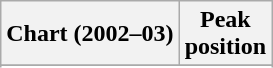<table class="wikitable sortable plainrowheaders" style="text-align:center">
<tr>
<th scope="col">Chart (2002–03)</th>
<th scope="col">Peak<br>position</th>
</tr>
<tr>
</tr>
<tr>
</tr>
<tr>
</tr>
</table>
